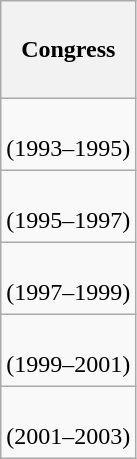<table class="wikitable" style="float:left; margin:0; margin-right:-0.5px; margin-top:14px; text-align:center;">
<tr style="white-space:nowrap; height:4.08em;">
<th>Congress</th>
</tr>
<tr style="white-space:nowrap; height:3em;">
<td><strong></strong><br>(1993–1995)</td>
</tr>
<tr style="white-space:nowrap; height:3em">
<td><strong></strong><br>(1995–1997)</td>
</tr>
<tr style="white-space:nowrap; height:3em">
<td><strong></strong><br>(1997–1999)</td>
</tr>
<tr style="white-space:nowrap; height:3em">
<td><strong></strong><br>(1999–2001)</td>
</tr>
<tr style="white-space:nowrap; height:3em">
<td><strong></strong><br>(2001–2003)</td>
</tr>
</table>
